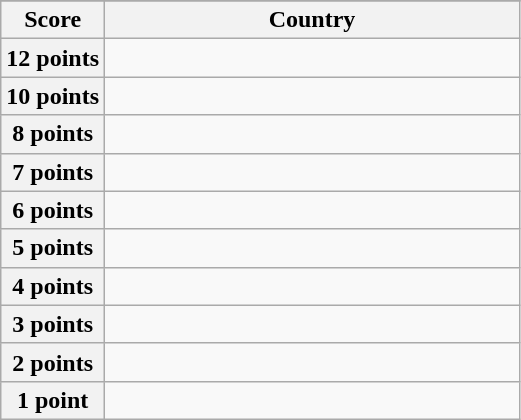<table class="wikitable">
<tr>
</tr>
<tr>
<th scope="col" width="20%">Score</th>
<th scope="col">Country</th>
</tr>
<tr>
<th scope="row">12 points</th>
<td></td>
</tr>
<tr>
<th scope="row">10 points</th>
<td></td>
</tr>
<tr>
<th scope="row">8 points</th>
<td></td>
</tr>
<tr>
<th scope="row">7 points</th>
<td></td>
</tr>
<tr>
<th scope="row">6 points</th>
<td></td>
</tr>
<tr>
<th scope="row">5 points</th>
<td></td>
</tr>
<tr>
<th scope="row">4 points</th>
<td></td>
</tr>
<tr>
<th scope="row">3 points</th>
<td></td>
</tr>
<tr>
<th scope="row">2 points</th>
<td></td>
</tr>
<tr>
<th scope="row">1 point</th>
<td></td>
</tr>
</table>
